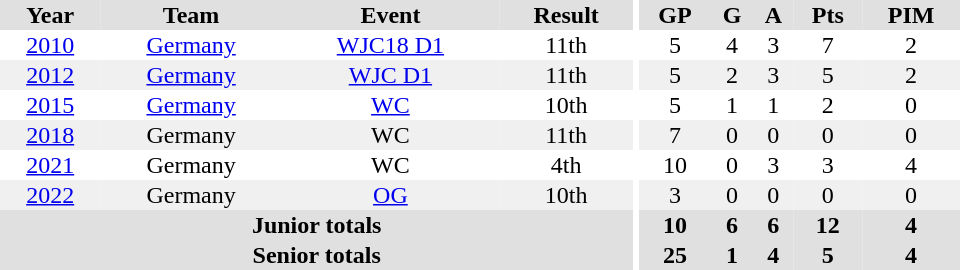<table border="0" cellpadding="1" cellspacing="0" ID="Table3" style="text-align:center; width:40em">
<tr ALIGN="center" bgcolor="#e0e0e0">
<th>Year</th>
<th>Team</th>
<th>Event</th>
<th>Result</th>
<th rowspan="99" bgcolor="#ffffff"></th>
<th>GP</th>
<th>G</th>
<th>A</th>
<th>Pts</th>
<th>PIM</th>
</tr>
<tr>
<td><a href='#'>2010</a></td>
<td><a href='#'>Germany</a></td>
<td><a href='#'>WJC18 D1</a></td>
<td>11th</td>
<td>5</td>
<td>4</td>
<td>3</td>
<td>7</td>
<td>2</td>
</tr>
<tr bgcolor="#f0f0f0">
<td><a href='#'>2012</a></td>
<td><a href='#'>Germany</a></td>
<td><a href='#'>WJC D1</a></td>
<td>11th</td>
<td>5</td>
<td>2</td>
<td>3</td>
<td>5</td>
<td>2</td>
</tr>
<tr>
<td><a href='#'>2015</a></td>
<td><a href='#'>Germany</a></td>
<td><a href='#'>WC</a></td>
<td>10th</td>
<td>5</td>
<td>1</td>
<td>1</td>
<td>2</td>
<td>0</td>
</tr>
<tr bgcolor="#f0f0f0">
<td><a href='#'>2018</a></td>
<td>Germany</td>
<td>WC</td>
<td>11th</td>
<td>7</td>
<td>0</td>
<td>0</td>
<td>0</td>
<td>0</td>
</tr>
<tr>
<td><a href='#'>2021</a></td>
<td>Germany</td>
<td>WC</td>
<td>4th</td>
<td>10</td>
<td>0</td>
<td>3</td>
<td>3</td>
<td>4</td>
</tr>
<tr bgcolor="#f0f0f0">
<td><a href='#'>2022</a></td>
<td>Germany</td>
<td><a href='#'>OG</a></td>
<td>10th</td>
<td>3</td>
<td>0</td>
<td>0</td>
<td>0</td>
<td>0</td>
</tr>
<tr bgcolor="#e0e0e0">
<th colspan="4">Junior totals</th>
<th>10</th>
<th>6</th>
<th>6</th>
<th>12</th>
<th>4</th>
</tr>
<tr bgcolor="#e0e0e0">
<th colspan="4">Senior totals</th>
<th>25</th>
<th>1</th>
<th>4</th>
<th>5</th>
<th>4</th>
</tr>
</table>
